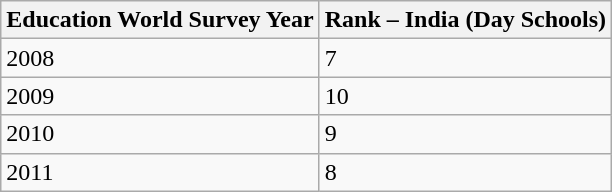<table class="wikitable sortable">
<tr>
<th>Education World Survey Year</th>
<th>Rank – India (Day Schools)</th>
</tr>
<tr>
<td>2008</td>
<td>7</td>
</tr>
<tr>
<td>2009</td>
<td>10</td>
</tr>
<tr>
<td>2010</td>
<td>9</td>
</tr>
<tr>
<td>2011</td>
<td>8</td>
</tr>
</table>
